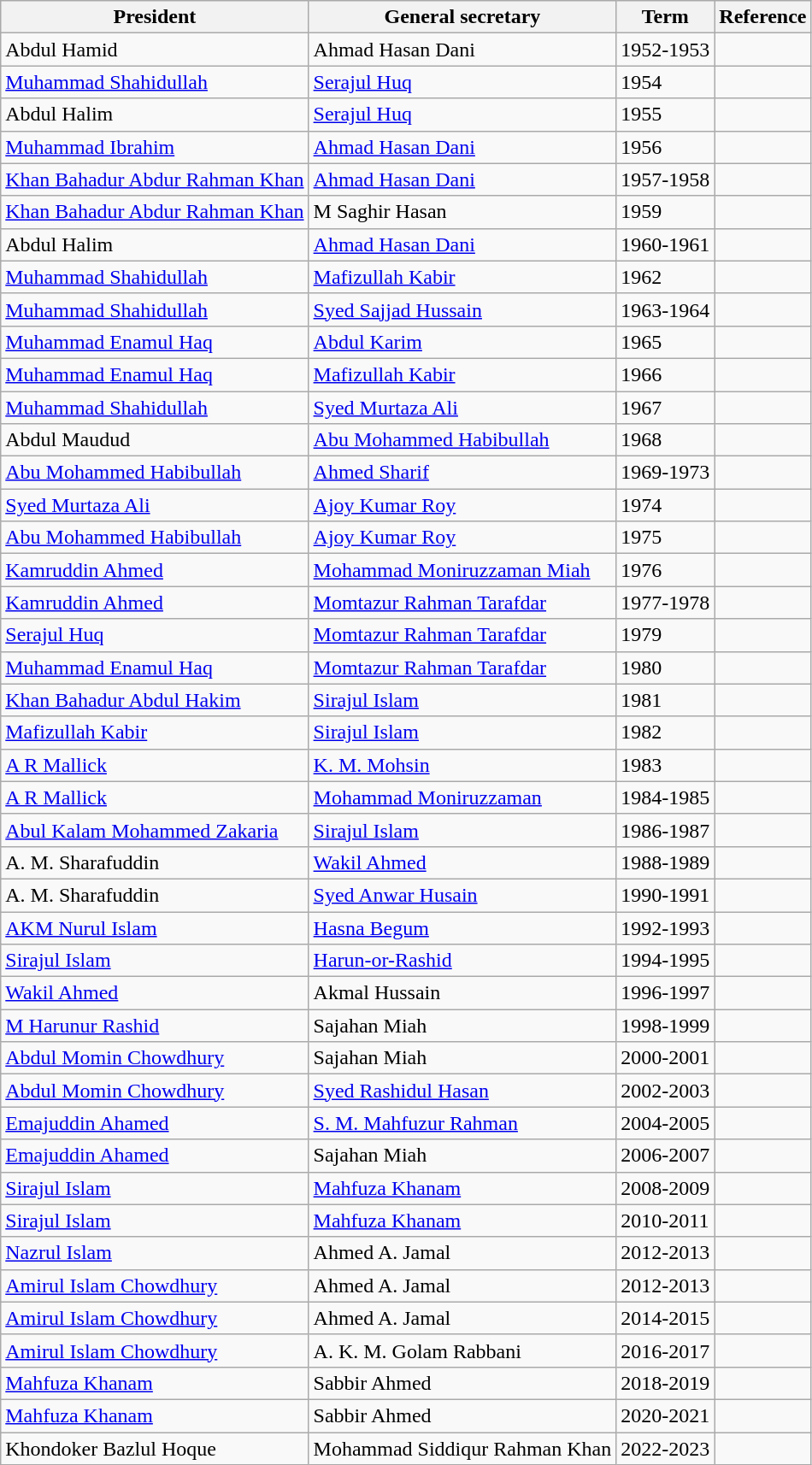<table class="wikitable">
<tr>
<th>President</th>
<th>General secretary</th>
<th>Term</th>
<th>Reference</th>
</tr>
<tr>
<td>Abdul Hamid</td>
<td>Ahmad Hasan Dani</td>
<td>1952-1953</td>
<td></td>
</tr>
<tr>
<td><a href='#'>Muhammad Shahidullah</a></td>
<td><a href='#'>Serajul Huq</a></td>
<td>1954</td>
<td></td>
</tr>
<tr>
<td>Abdul Halim</td>
<td><a href='#'>Serajul Huq</a></td>
<td>1955</td>
<td></td>
</tr>
<tr>
<td><a href='#'>Muhammad Ibrahim</a></td>
<td><a href='#'>Ahmad Hasan Dani</a></td>
<td>1956</td>
<td></td>
</tr>
<tr>
<td><a href='#'>Khan Bahadur Abdur Rahman Khan</a></td>
<td><a href='#'>Ahmad Hasan Dani</a></td>
<td>1957-1958</td>
<td></td>
</tr>
<tr>
<td><a href='#'>Khan Bahadur Abdur Rahman Khan</a></td>
<td>M Saghir Hasan</td>
<td>1959</td>
<td></td>
</tr>
<tr>
<td>Abdul Halim</td>
<td><a href='#'>Ahmad Hasan Dani</a></td>
<td>1960-1961</td>
<td></td>
</tr>
<tr>
<td><a href='#'>Muhammad Shahidullah</a></td>
<td><a href='#'>Mafizullah Kabir</a></td>
<td>1962</td>
<td></td>
</tr>
<tr>
<td><a href='#'>Muhammad Shahidullah</a></td>
<td><a href='#'>Syed Sajjad Hussain</a></td>
<td>1963-1964</td>
<td></td>
</tr>
<tr>
<td><a href='#'>Muhammad Enamul Haq</a></td>
<td><a href='#'>Abdul Karim</a></td>
<td>1965</td>
<td></td>
</tr>
<tr>
<td><a href='#'>Muhammad Enamul Haq</a></td>
<td><a href='#'>Mafizullah Kabir</a></td>
<td>1966</td>
<td></td>
</tr>
<tr>
<td><a href='#'>Muhammad Shahidullah</a></td>
<td><a href='#'>Syed Murtaza Ali</a></td>
<td>1967</td>
<td></td>
</tr>
<tr>
<td>Abdul Maudud</td>
<td><a href='#'>Abu Mohammed Habibullah</a></td>
<td>1968</td>
<td></td>
</tr>
<tr>
<td><a href='#'>Abu Mohammed Habibullah</a></td>
<td><a href='#'>Ahmed Sharif</a></td>
<td>1969-1973</td>
<td></td>
</tr>
<tr>
<td><a href='#'>Syed Murtaza Ali</a></td>
<td><a href='#'>Ajoy Kumar Roy</a></td>
<td>1974</td>
<td></td>
</tr>
<tr>
<td><a href='#'>Abu Mohammed Habibullah</a></td>
<td><a href='#'>Ajoy Kumar Roy</a></td>
<td>1975</td>
<td></td>
</tr>
<tr>
<td><a href='#'>Kamruddin Ahmed</a></td>
<td><a href='#'>Mohammad Moniruzzaman Miah</a></td>
<td>1976</td>
<td></td>
</tr>
<tr>
<td><a href='#'>Kamruddin Ahmed</a></td>
<td><a href='#'>Momtazur Rahman Tarafdar</a></td>
<td>1977-1978</td>
<td></td>
</tr>
<tr>
<td><a href='#'>Serajul Huq</a></td>
<td><a href='#'>Momtazur Rahman Tarafdar</a></td>
<td>1979</td>
<td></td>
</tr>
<tr>
<td><a href='#'>Muhammad Enamul Haq</a></td>
<td><a href='#'>Momtazur Rahman Tarafdar</a></td>
<td>1980</td>
<td></td>
</tr>
<tr>
<td><a href='#'>Khan Bahadur Abdul Hakim</a></td>
<td><a href='#'>Sirajul Islam</a></td>
<td>1981</td>
<td></td>
</tr>
<tr>
<td><a href='#'>Mafizullah Kabir</a></td>
<td><a href='#'>Sirajul Islam</a></td>
<td>1982</td>
<td></td>
</tr>
<tr>
<td><a href='#'>A R Mallick</a></td>
<td><a href='#'>K. M. Mohsin</a></td>
<td>1983</td>
<td></td>
</tr>
<tr>
<td><a href='#'>A R Mallick</a></td>
<td><a href='#'>Mohammad Moniruzzaman</a></td>
<td>1984-1985</td>
<td></td>
</tr>
<tr>
<td><a href='#'>Abul Kalam Mohammed Zakaria</a></td>
<td><a href='#'>Sirajul Islam</a></td>
<td>1986-1987</td>
<td></td>
</tr>
<tr>
<td>A. M. Sharafuddin</td>
<td><a href='#'>Wakil Ahmed</a></td>
<td>1988-1989</td>
<td></td>
</tr>
<tr>
<td>A. M. Sharafuddin</td>
<td><a href='#'>Syed Anwar Husain</a></td>
<td>1990-1991</td>
<td></td>
</tr>
<tr>
<td><a href='#'>AKM Nurul Islam</a></td>
<td><a href='#'>Hasna Begum</a></td>
<td>1992-1993</td>
<td></td>
</tr>
<tr>
<td><a href='#'>Sirajul Islam</a></td>
<td><a href='#'>Harun-or-Rashid</a></td>
<td>1994-1995</td>
<td></td>
</tr>
<tr>
<td><a href='#'>Wakil Ahmed</a></td>
<td>Akmal Hussain</td>
<td>1996-1997</td>
<td></td>
</tr>
<tr>
<td><a href='#'>M Harunur Rashid</a></td>
<td>Sajahan Miah</td>
<td>1998-1999</td>
<td></td>
</tr>
<tr>
<td><a href='#'>Abdul Momin Chowdhury</a></td>
<td>Sajahan Miah</td>
<td>2000-2001</td>
<td></td>
</tr>
<tr>
<td><a href='#'>Abdul Momin Chowdhury</a></td>
<td><a href='#'>Syed Rashidul Hasan</a></td>
<td>2002-2003</td>
<td></td>
</tr>
<tr>
<td><a href='#'>Emajuddin Ahamed</a></td>
<td><a href='#'>S. M. Mahfuzur Rahman</a></td>
<td>2004-2005</td>
<td></td>
</tr>
<tr>
<td><a href='#'>Emajuddin Ahamed</a></td>
<td>Sajahan Miah</td>
<td>2006-2007</td>
<td></td>
</tr>
<tr>
<td><a href='#'>Sirajul Islam</a></td>
<td><a href='#'>Mahfuza Khanam</a></td>
<td>2008-2009</td>
<td></td>
</tr>
<tr>
<td><a href='#'>Sirajul Islam</a></td>
<td><a href='#'>Mahfuza Khanam</a></td>
<td>2010-2011</td>
<td></td>
</tr>
<tr>
<td><a href='#'>Nazrul Islam</a></td>
<td>Ahmed A. Jamal</td>
<td>2012-2013</td>
<td></td>
</tr>
<tr>
<td><a href='#'>Amirul Islam Chowdhury</a></td>
<td>Ahmed A. Jamal</td>
<td>2012-2013</td>
<td></td>
</tr>
<tr>
<td><a href='#'>Amirul Islam Chowdhury</a></td>
<td>Ahmed A. Jamal</td>
<td>2014-2015</td>
<td></td>
</tr>
<tr>
<td><a href='#'>Amirul Islam Chowdhury</a></td>
<td>A. K. M. Golam Rabbani</td>
<td>2016-2017</td>
<td></td>
</tr>
<tr>
<td><a href='#'>Mahfuza Khanam</a></td>
<td>Sabbir Ahmed</td>
<td>2018-2019</td>
<td></td>
</tr>
<tr>
<td><a href='#'>Mahfuza Khanam</a></td>
<td>Sabbir Ahmed</td>
<td>2020-2021</td>
<td></td>
</tr>
<tr>
<td>Khondoker Bazlul Hoque</td>
<td>Mohammad Siddiqur Rahman Khan</td>
<td>2022-2023</td>
<td></td>
</tr>
</table>
